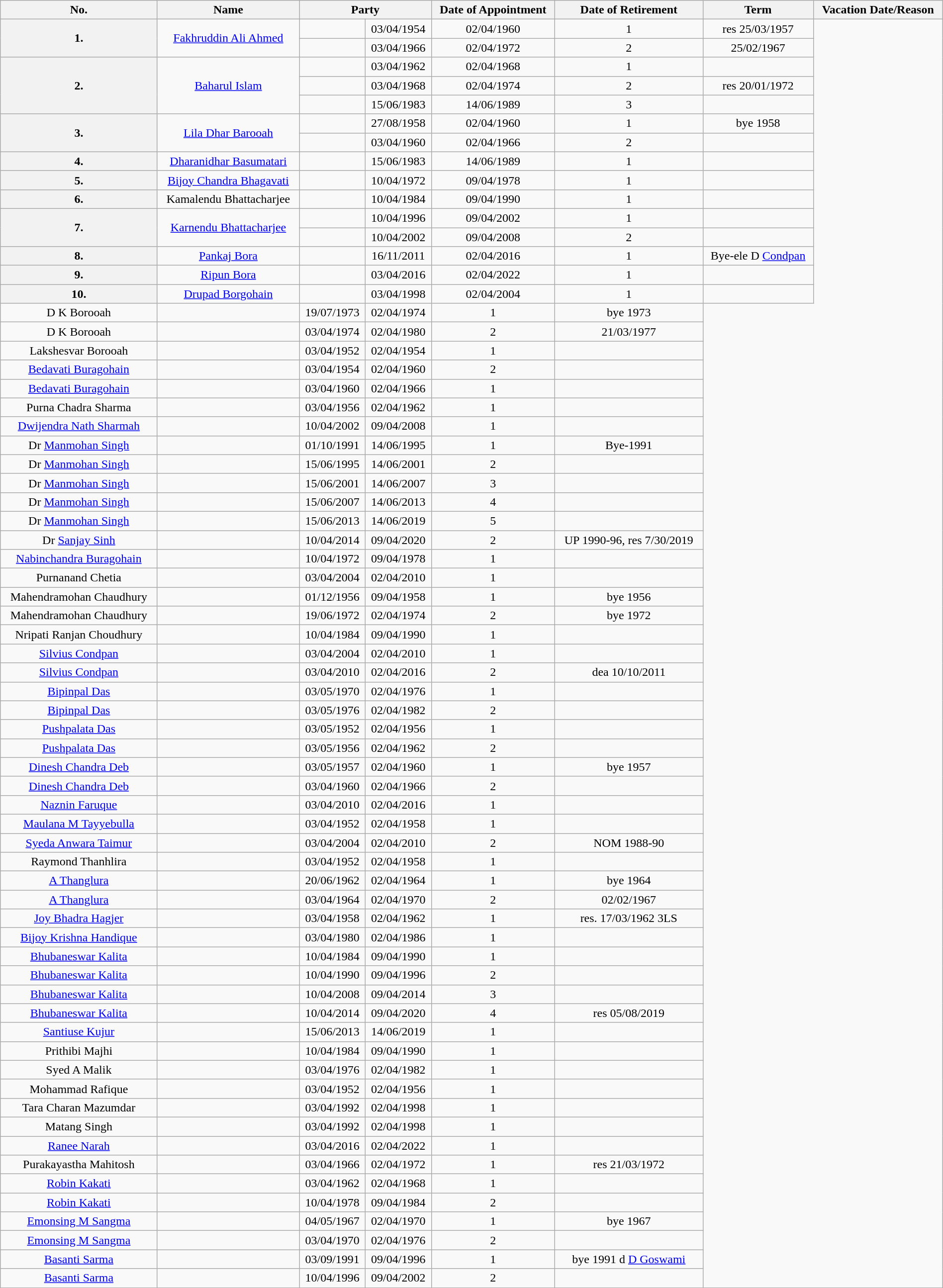<table class="wikitable sortable" style="width:100%; text-align:center">
<tr>
<th>No.</th>
<th>Name</th>
<th colspan=2>Party</th>
<th>Date of Appointment</th>
<th>Date of Retirement</th>
<th>Term</th>
<th>Vacation Date/Reason</th>
</tr>
<tr>
<th rowspan=2>1.</th>
<td rowspan =2><a href='#'>Fakhruddin Ali Ahmed</a></td>
<td></td>
<td>03/04/1954</td>
<td>02/04/1960</td>
<td>1</td>
<td>res 25/03/1957</td>
</tr>
<tr>
<td></td>
<td>03/04/1966</td>
<td>02/04/1972</td>
<td>2</td>
<td>25/02/1967</td>
</tr>
<tr>
<th rowspan=3>2.</th>
<td rowspan=3><a href='#'>Baharul Islam</a></td>
<td></td>
<td>03/04/1962</td>
<td>02/04/1968</td>
<td>1</td>
<td></td>
</tr>
<tr>
<td></td>
<td>03/04/1968</td>
<td>02/04/1974</td>
<td>2</td>
<td>res 20/01/1972</td>
</tr>
<tr>
<td></td>
<td>15/06/1983</td>
<td>14/06/1989</td>
<td>3</td>
<td></td>
</tr>
<tr>
<th rowspan=2>3.</th>
<td rowspan=2><a href='#'>Lila Dhar Barooah</a></td>
<td></td>
<td>27/08/1958</td>
<td>02/04/1960</td>
<td>1</td>
<td>bye 1958</td>
</tr>
<tr>
<td></td>
<td>03/04/1960</td>
<td>02/04/1966</td>
<td>2</td>
<td></td>
</tr>
<tr>
<th>4.</th>
<td><a href='#'>Dharanidhar Basumatari</a></td>
<td></td>
<td>15/06/1983</td>
<td>14/06/1989</td>
<td>1</td>
<td></td>
</tr>
<tr>
<th>5.</th>
<td><a href='#'>Bijoy Chandra Bhagavati</a></td>
<td></td>
<td>10/04/1972</td>
<td>09/04/1978</td>
<td>1</td>
<td></td>
</tr>
<tr>
<th>6.</th>
<td>Kamalendu Bhattacharjee</td>
<td></td>
<td>10/04/1984</td>
<td>09/04/1990</td>
<td>1</td>
<td></td>
</tr>
<tr>
<th rowspan=2>7.</th>
<td rowspan =2><a href='#'>Karnendu Bhattacharjee</a></td>
<td></td>
<td>10/04/1996</td>
<td>09/04/2002</td>
<td>1</td>
<td></td>
</tr>
<tr>
<td></td>
<td>10/04/2002</td>
<td>09/04/2008</td>
<td>2</td>
<td></td>
</tr>
<tr>
<th>8.</th>
<td><a href='#'>Pankaj Bora</a></td>
<td></td>
<td>16/11/2011</td>
<td>02/04/2016</td>
<td>1</td>
<td>Bye-ele D <a href='#'>Condpan</a></td>
</tr>
<tr>
<th>9.</th>
<td><a href='#'>Ripun Bora</a></td>
<td></td>
<td>03/04/2016</td>
<td>02/04/2022</td>
<td>1</td>
<td></td>
</tr>
<tr>
<th>10.</th>
<td><a href='#'>Drupad Borgohain</a></td>
<td></td>
<td>03/04/1998</td>
<td>02/04/2004</td>
<td>1</td>
<td></td>
</tr>
<tr>
<td>D K Borooah</td>
<td></td>
<td>19/07/1973</td>
<td>02/04/1974</td>
<td>1</td>
<td>bye 1973</td>
</tr>
<tr>
<td>D K Borooah</td>
<td></td>
<td>03/04/1974</td>
<td>02/04/1980</td>
<td>2</td>
<td>21/03/1977</td>
</tr>
<tr>
<td>Lakshesvar Borooah</td>
<td></td>
<td>03/04/1952</td>
<td>02/04/1954</td>
<td>1</td>
<td></td>
</tr>
<tr>
<td><a href='#'>Bedavati Buragohain</a></td>
<td></td>
<td>03/04/1954</td>
<td>02/04/1960</td>
<td>2</td>
<td></td>
</tr>
<tr>
<td><a href='#'>Bedavati Buragohain</a></td>
<td></td>
<td>03/04/1960</td>
<td>02/04/1966</td>
<td>1</td>
<td></td>
</tr>
<tr>
<td>Purna Chadra Sharma</td>
<td></td>
<td>03/04/1956</td>
<td>02/04/1962</td>
<td>1</td>
<td></td>
</tr>
<tr>
<td><a href='#'>Dwijendra Nath Sharmah</a></td>
<td></td>
<td>10/04/2002</td>
<td>09/04/2008</td>
<td>1</td>
<td></td>
</tr>
<tr>
<td>Dr <a href='#'>Manmohan Singh</a></td>
<td></td>
<td>01/10/1991</td>
<td>14/06/1995</td>
<td>1</td>
<td>Bye-1991</td>
</tr>
<tr>
<td>Dr <a href='#'>Manmohan Singh</a></td>
<td></td>
<td>15/06/1995</td>
<td>14/06/2001</td>
<td>2</td>
<td></td>
</tr>
<tr>
<td>Dr <a href='#'>Manmohan Singh</a></td>
<td></td>
<td>15/06/2001</td>
<td>14/06/2007</td>
<td>3</td>
<td></td>
</tr>
<tr>
<td>Dr <a href='#'>Manmohan Singh</a></td>
<td></td>
<td>15/06/2007</td>
<td>14/06/2013</td>
<td>4</td>
<td></td>
</tr>
<tr>
<td>Dr <a href='#'>Manmohan Singh</a></td>
<td></td>
<td>15/06/2013</td>
<td>14/06/2019</td>
<td>5</td>
<td></td>
</tr>
<tr>
<td>Dr <a href='#'>Sanjay Sinh</a></td>
<td></td>
<td>10/04/2014</td>
<td>09/04/2020</td>
<td>2</td>
<td>UP 1990-96, res 7/30/2019</td>
</tr>
<tr>
<td><a href='#'>Nabinchandra Buragohain</a></td>
<td></td>
<td>10/04/1972</td>
<td>09/04/1978</td>
<td>1</td>
<td></td>
</tr>
<tr>
<td>Purnanand Chetia</td>
<td></td>
<td>03/04/2004</td>
<td>02/04/2010</td>
<td>1</td>
<td></td>
</tr>
<tr>
<td>Mahendramohan  Chaudhury</td>
<td></td>
<td>01/12/1956</td>
<td>09/04/1958</td>
<td>1</td>
<td>bye 1956</td>
</tr>
<tr>
<td>Mahendramohan  Chaudhury</td>
<td></td>
<td>19/06/1972</td>
<td>02/04/1974</td>
<td>2</td>
<td>bye 1972</td>
</tr>
<tr>
<td>Nripati Ranjan Choudhury</td>
<td></td>
<td>10/04/1984</td>
<td>09/04/1990</td>
<td>1</td>
<td></td>
</tr>
<tr>
<td><a href='#'>Silvius Condpan</a></td>
<td></td>
<td>03/04/2004</td>
<td>02/04/2010</td>
<td>1</td>
<td></td>
</tr>
<tr>
<td><a href='#'>Silvius Condpan</a></td>
<td></td>
<td>03/04/2010</td>
<td>02/04/2016</td>
<td>2</td>
<td>dea 10/10/2011</td>
</tr>
<tr>
<td><a href='#'>Bipinpal Das</a></td>
<td></td>
<td>03/05/1970</td>
<td>02/04/1976</td>
<td>1</td>
<td></td>
</tr>
<tr>
<td><a href='#'>Bipinpal Das</a></td>
<td></td>
<td>03/05/1976</td>
<td>02/04/1982</td>
<td>2</td>
<td></td>
</tr>
<tr>
<td><a href='#'>Pushpalata Das</a></td>
<td></td>
<td>03/05/1952</td>
<td>02/04/1956</td>
<td>1</td>
<td></td>
</tr>
<tr>
<td><a href='#'>Pushpalata Das</a></td>
<td></td>
<td>03/05/1956</td>
<td>02/04/1962</td>
<td>2</td>
<td></td>
</tr>
<tr>
<td><a href='#'>Dinesh Chandra Deb</a></td>
<td></td>
<td>03/05/1957</td>
<td>02/04/1960</td>
<td>1</td>
<td>bye 1957</td>
</tr>
<tr>
<td><a href='#'>Dinesh Chandra Deb</a></td>
<td></td>
<td>03/04/1960</td>
<td>02/04/1966</td>
<td>2</td>
<td></td>
</tr>
<tr>
<td><a href='#'>Naznin Faruque</a></td>
<td></td>
<td>03/04/2010</td>
<td>02/04/2016</td>
<td>1</td>
<td></td>
</tr>
<tr>
<td><a href='#'>Maulana M Tayyebulla</a></td>
<td></td>
<td>03/04/1952</td>
<td>02/04/1958</td>
<td>1</td>
<td></td>
</tr>
<tr>
<td><a href='#'>Syeda Anwara Taimur</a></td>
<td></td>
<td>03/04/2004</td>
<td>02/04/2010</td>
<td>2</td>
<td>NOM 1988-90</td>
</tr>
<tr>
<td>Raymond Thanhlira</td>
<td></td>
<td>03/04/1952</td>
<td>02/04/1958</td>
<td>1</td>
<td></td>
</tr>
<tr>
<td><a href='#'>A Thanglura</a></td>
<td></td>
<td>20/06/1962</td>
<td>02/04/1964</td>
<td>1</td>
<td>bye 1964</td>
</tr>
<tr>
<td><a href='#'>A Thanglura</a></td>
<td></td>
<td>03/04/1964</td>
<td>02/04/1970</td>
<td>2</td>
<td>02/02/1967</td>
</tr>
<tr>
<td><a href='#'>Joy Bhadra Hagjer</a></td>
<td></td>
<td>03/04/1958</td>
<td>02/04/1962</td>
<td>1</td>
<td>res. 17/03/1962 3LS</td>
</tr>
<tr>
<td><a href='#'>Bijoy Krishna Handique</a></td>
<td></td>
<td>03/04/1980</td>
<td>02/04/1986</td>
<td>1</td>
<td></td>
</tr>
<tr>
<td><a href='#'>Bhubaneswar Kalita</a></td>
<td></td>
<td>10/04/1984</td>
<td>09/04/1990</td>
<td>1</td>
<td></td>
</tr>
<tr>
<td><a href='#'>Bhubaneswar Kalita</a></td>
<td></td>
<td>10/04/1990</td>
<td>09/04/1996</td>
<td>2</td>
<td></td>
</tr>
<tr>
<td><a href='#'>Bhubaneswar Kalita</a></td>
<td></td>
<td>10/04/2008</td>
<td>09/04/2014</td>
<td>3</td>
<td></td>
</tr>
<tr>
<td><a href='#'>Bhubaneswar Kalita</a></td>
<td></td>
<td>10/04/2014</td>
<td>09/04/2020</td>
<td>4</td>
<td>res 05/08/2019 </td>
</tr>
<tr>
<td><a href='#'>Santiuse Kujur</a></td>
<td></td>
<td>15/06/2013</td>
<td>14/06/2019</td>
<td>1</td>
<td></td>
</tr>
<tr>
<td>Prithibi Majhi</td>
<td></td>
<td>10/04/1984</td>
<td>09/04/1990</td>
<td>1</td>
<td></td>
</tr>
<tr>
<td>Syed A Malik</td>
<td></td>
<td>03/04/1976</td>
<td>02/04/1982</td>
<td>1</td>
<td></td>
</tr>
<tr>
<td>Mohammad Rafique</td>
<td></td>
<td>03/04/1952</td>
<td>02/04/1956</td>
<td>1</td>
<td></td>
</tr>
<tr>
<td>Tara Charan Mazumdar</td>
<td></td>
<td>03/04/1992</td>
<td>02/04/1998</td>
<td>1</td>
<td></td>
</tr>
<tr>
<td>Matang Singh</td>
<td></td>
<td>03/04/1992</td>
<td>02/04/1998</td>
<td>1</td>
<td></td>
</tr>
<tr>
<td><a href='#'>Ranee Narah</a></td>
<td></td>
<td>03/04/2016</td>
<td>02/04/2022</td>
<td>1</td>
<td></td>
</tr>
<tr>
<td>Purakayastha  Mahitosh</td>
<td></td>
<td>03/04/1966</td>
<td>02/04/1972</td>
<td>1</td>
<td>res 21/03/1972</td>
</tr>
<tr>
<td><a href='#'>Robin Kakati</a></td>
<td></td>
<td>03/04/1962</td>
<td>02/04/1968</td>
<td>1</td>
<td></td>
</tr>
<tr>
<td><a href='#'>Robin Kakati</a></td>
<td></td>
<td>10/04/1978</td>
<td>09/04/1984</td>
<td>2</td>
<td></td>
</tr>
<tr>
<td><a href='#'>Emonsing M Sangma</a></td>
<td></td>
<td>04/05/1967</td>
<td>02/04/1970</td>
<td>1</td>
<td>bye 1967</td>
</tr>
<tr>
<td><a href='#'>Emonsing M Sangma</a></td>
<td></td>
<td>03/04/1970</td>
<td>02/04/1976</td>
<td>2</td>
<td></td>
</tr>
<tr>
<td><a href='#'>Basanti Sarma</a></td>
<td></td>
<td>03/09/1991</td>
<td>09/04/1996</td>
<td>1</td>
<td>bye 1991 d <a href='#'>D Goswami</a></td>
</tr>
<tr>
<td><a href='#'>Basanti Sarma</a></td>
<td></td>
<td>10/04/1996</td>
<td>09/04/2002</td>
<td>2</td>
<td></td>
</tr>
</table>
